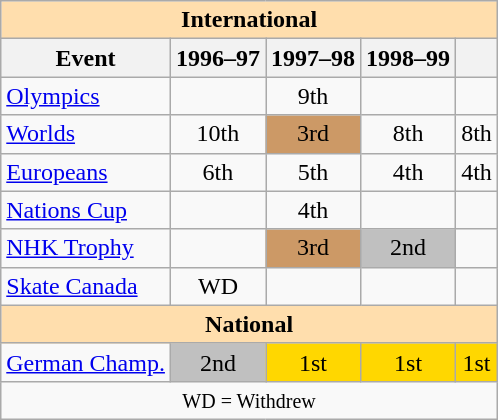<table class="wikitable" style="text-align:center">
<tr>
<th style="background-color: #ffdead; " colspan=5 align=center>International</th>
</tr>
<tr>
<th>Event</th>
<th>1996–97</th>
<th>1997–98</th>
<th>1998–99</th>
<th></th>
</tr>
<tr>
<td align=left><a href='#'>Olympics</a></td>
<td></td>
<td>9th</td>
<td></td>
<td></td>
</tr>
<tr>
<td align=left><a href='#'>Worlds</a></td>
<td>10th</td>
<td bgcolor=cc9966>3rd</td>
<td>8th</td>
<td>8th</td>
</tr>
<tr>
<td align=left><a href='#'>Europeans</a></td>
<td>6th</td>
<td>5th</td>
<td>4th</td>
<td>4th</td>
</tr>
<tr>
<td align=left> <a href='#'>Nations Cup</a></td>
<td></td>
<td>4th</td>
<td></td>
<td></td>
</tr>
<tr>
<td align=left> <a href='#'>NHK Trophy</a></td>
<td></td>
<td bgcolor=cc9966>3rd</td>
<td bgcolor=silver>2nd</td>
<td></td>
</tr>
<tr>
<td align=left> <a href='#'>Skate Canada</a></td>
<td>WD</td>
<td></td>
<td></td>
<td></td>
</tr>
<tr>
<th style="background-color: #ffdead; " colspan=5 align=center>National</th>
</tr>
<tr>
<td align=left><a href='#'>German Champ.</a></td>
<td bgcolor=silver>2nd</td>
<td bgcolor=gold>1st</td>
<td bgcolor=gold>1st</td>
<td bgcolor=gold>1st</td>
</tr>
<tr>
<td colspan=5 align=center><small> WD = Withdrew </small></td>
</tr>
</table>
